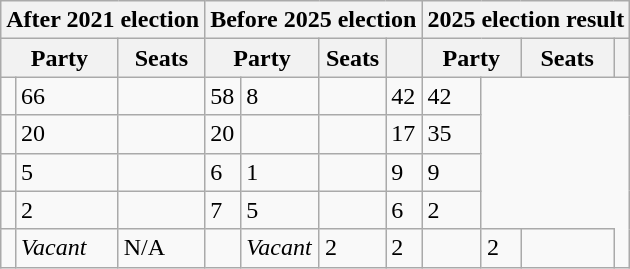<table class="wikitable">
<tr>
<th colspan="3">After 2021 election</th>
<th colspan="4">Before 2025 election</th>
<th colspan="4">2025 election result</th>
</tr>
<tr>
<th colspan="2">Party</th>
<th>Seats</th>
<th colspan="2">Party</th>
<th>Seats</th>
<th></th>
<th colspan=2>Party</th>
<th>Seats</th>
<th></th>
</tr>
<tr>
<td></td>
<td>66</td>
<td></td>
<td>58</td>
<td> 8</td>
<td></td>
<td>42</td>
<td> 42</td>
</tr>
<tr>
<td></td>
<td>20</td>
<td></td>
<td>20</td>
<td></td>
<td></td>
<td>17</td>
<td> 35</td>
</tr>
<tr>
<td></td>
<td>5</td>
<td></td>
<td>6</td>
<td> 1</td>
<td></td>
<td>9</td>
<td> 9</td>
</tr>
<tr>
<td></td>
<td>2</td>
<td></td>
<td>7</td>
<td> 5</td>
<td></td>
<td>6</td>
<td> 2</td>
</tr>
<tr>
<td></td>
<td><em>Vacant</em></td>
<td>N/A</td>
<td></td>
<td><em>Vacant</em></td>
<td>2</td>
<td> 2</td>
<td></td>
<td>2</td>
<td></td>
</tr>
</table>
